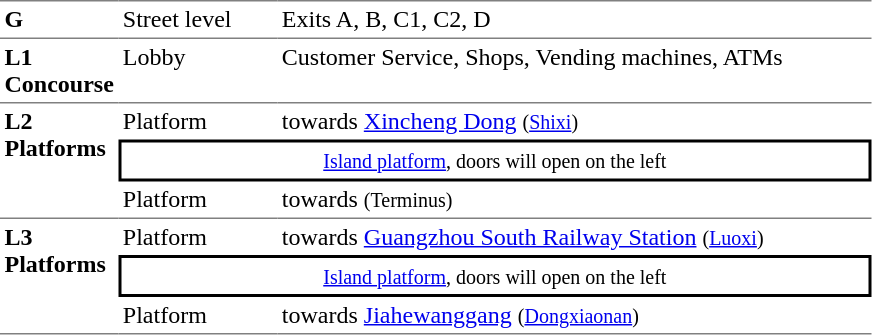<table table border=0 cellspacing=0 cellpadding=3>
<tr>
<td style="border-top:solid 1px gray;" width=50 valign=top><strong>G</strong></td>
<td style="border-top:solid 1px gray;" width=100 valign=top>Street level</td>
<td style="border-top:solid 1px gray;" width=390 valign=top>Exits A, B, C1, C2, D</td>
</tr>
<tr>
<td style="border-bottom:solid 1px gray; border-top:solid 1px gray;" valign=top width=50><strong>L1<br>Concourse</strong></td>
<td style="border-bottom:solid 1px gray; border-top:solid 1px gray;" valign=top width=100>Lobby</td>
<td style="border-bottom:solid 1px gray; border-top:solid 1px gray;" valign=top width=390>Customer Service, Shops, Vending machines, ATMs</td>
</tr>
<tr>
<td style="border-bottom:solid 1px gray;" rowspan=3 valign=top><strong>L2<br>Platforms</strong></td>
<td>Platform </td>
<td>  towards <a href='#'>Xincheng Dong</a> <small>(<a href='#'>Shixi</a>)</small></td>
</tr>
<tr>
<td style="border-right:solid 2px black;border-left:solid 2px black;border-top:solid 2px black;border-bottom:solid 2px black;text-align:center;" colspan=2><small><a href='#'>Island platform</a>, doors will open on the left</small></td>
</tr>
<tr>
<td style="border-bottom:solid 1px gray;">Platform </td>
<td style="border-bottom:solid 1px gray;"> towards  <small>(Terminus)</small> </td>
</tr>
<tr>
<td style="border-bottom:solid 1px gray;" rowspan=3 valign=top><strong>L3<br>Platforms</strong></td>
<td>Platform </td>
<td>  towards <a href='#'>Guangzhou South Railway Station</a> <small>(<a href='#'>Luoxi</a>)</small></td>
</tr>
<tr>
<td style="border-right:solid 2px black;border-left:solid 2px black;border-top:solid 2px black;border-bottom:solid 2px black;text-align:center;" colspan=2><small><a href='#'>Island platform</a>, doors will open on the left</small></td>
</tr>
<tr>
<td style="border-bottom:solid 1px gray;">Platform </td>
<td style="border-bottom:solid 1px gray;"> towards <a href='#'>Jiahewanggang</a> <small>(<a href='#'>Dongxiaonan</a>)</small> </td>
</tr>
</table>
